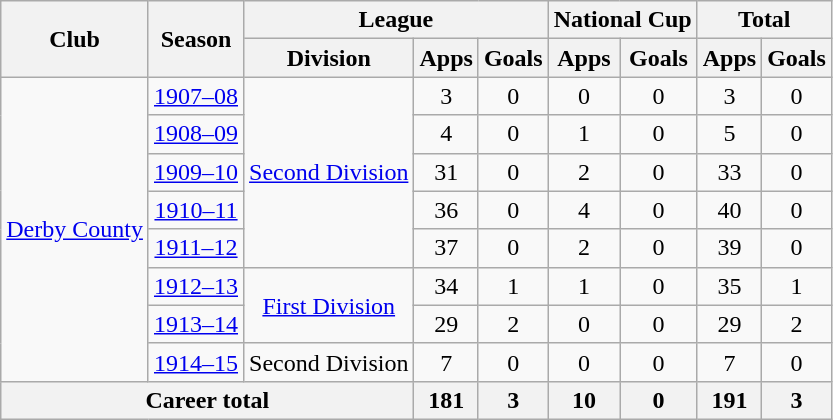<table class="wikitable" style="text-align: center">
<tr>
<th rowspan="2">Club</th>
<th rowspan="2">Season</th>
<th colspan="3">League</th>
<th colspan="2">National Cup</th>
<th colspan="2">Total</th>
</tr>
<tr>
<th>Division</th>
<th>Apps</th>
<th>Goals</th>
<th>Apps</th>
<th>Goals</th>
<th>Apps</th>
<th>Goals</th>
</tr>
<tr>
<td rowspan="8"><a href='#'>Derby County</a></td>
<td><a href='#'>1907–08</a></td>
<td rowspan="5"><a href='#'>Second Division</a></td>
<td>3</td>
<td>0</td>
<td>0</td>
<td>0</td>
<td>3</td>
<td>0</td>
</tr>
<tr>
<td><a href='#'>1908–09</a></td>
<td>4</td>
<td>0</td>
<td>1</td>
<td>0</td>
<td>5</td>
<td>0</td>
</tr>
<tr>
<td><a href='#'>1909–10</a></td>
<td>31</td>
<td>0</td>
<td>2</td>
<td>0</td>
<td>33</td>
<td>0</td>
</tr>
<tr>
<td><a href='#'>1910–11</a></td>
<td>36</td>
<td>0</td>
<td>4</td>
<td>0</td>
<td>40</td>
<td>0</td>
</tr>
<tr>
<td><a href='#'>1911–12</a></td>
<td>37</td>
<td>0</td>
<td>2</td>
<td>0</td>
<td>39</td>
<td>0</td>
</tr>
<tr>
<td><a href='#'>1912–13</a></td>
<td rowspan="2"><a href='#'>First Division</a></td>
<td>34</td>
<td>1</td>
<td>1</td>
<td>0</td>
<td>35</td>
<td>1</td>
</tr>
<tr>
<td><a href='#'>1913–14</a></td>
<td>29</td>
<td>2</td>
<td>0</td>
<td>0</td>
<td>29</td>
<td>2</td>
</tr>
<tr>
<td><a href='#'>1914–15</a></td>
<td>Second Division</td>
<td>7</td>
<td>0</td>
<td>0</td>
<td>0</td>
<td>7</td>
<td>0</td>
</tr>
<tr>
<th colspan="3">Career total</th>
<th>181</th>
<th>3</th>
<th>10</th>
<th>0</th>
<th>191</th>
<th>3</th>
</tr>
</table>
